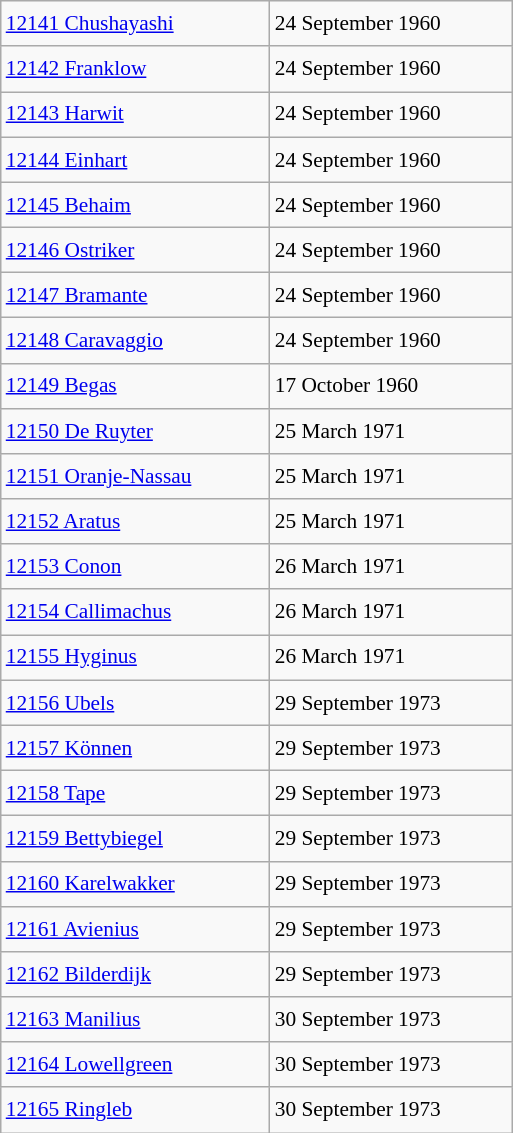<table class="wikitable" style="font-size: 89%; float: left; width: 24em; margin-right: 1em; line-height: 1.65em">
<tr>
<td><a href='#'>12141 Chushayashi</a></td>
<td>24 September 1960</td>
</tr>
<tr>
<td><a href='#'>12142 Franklow</a></td>
<td>24 September 1960</td>
</tr>
<tr>
<td><a href='#'>12143 Harwit</a></td>
<td>24 September 1960</td>
</tr>
<tr>
<td><a href='#'>12144 Einhart</a></td>
<td>24 September 1960</td>
</tr>
<tr>
<td><a href='#'>12145 Behaim</a></td>
<td>24 September 1960</td>
</tr>
<tr>
<td><a href='#'>12146 Ostriker</a></td>
<td>24 September 1960</td>
</tr>
<tr>
<td><a href='#'>12147 Bramante</a></td>
<td>24 September 1960</td>
</tr>
<tr>
<td><a href='#'>12148 Caravaggio</a></td>
<td>24 September 1960</td>
</tr>
<tr>
<td><a href='#'>12149 Begas</a></td>
<td>17 October 1960</td>
</tr>
<tr>
<td><a href='#'>12150 De Ruyter</a></td>
<td>25 March 1971</td>
</tr>
<tr>
<td><a href='#'>12151 Oranje-Nassau</a></td>
<td>25 March 1971</td>
</tr>
<tr>
<td><a href='#'>12152 Aratus</a></td>
<td>25 March 1971</td>
</tr>
<tr>
<td><a href='#'>12153 Conon</a></td>
<td>26 March 1971</td>
</tr>
<tr>
<td><a href='#'>12154 Callimachus</a></td>
<td>26 March 1971</td>
</tr>
<tr>
<td><a href='#'>12155 Hyginus</a></td>
<td>26 March 1971</td>
</tr>
<tr>
<td><a href='#'>12156 Ubels</a></td>
<td>29 September 1973</td>
</tr>
<tr>
<td><a href='#'>12157 Können</a></td>
<td>29 September 1973</td>
</tr>
<tr>
<td><a href='#'>12158 Tape</a></td>
<td>29 September 1973</td>
</tr>
<tr>
<td><a href='#'>12159 Bettybiegel</a></td>
<td>29 September 1973</td>
</tr>
<tr>
<td><a href='#'>12160 Karelwakker</a></td>
<td>29 September 1973</td>
</tr>
<tr>
<td><a href='#'>12161 Avienius</a></td>
<td>29 September 1973</td>
</tr>
<tr>
<td><a href='#'>12162 Bilderdijk</a></td>
<td>29 September 1973</td>
</tr>
<tr>
<td><a href='#'>12163 Manilius</a></td>
<td>30 September 1973</td>
</tr>
<tr>
<td><a href='#'>12164 Lowellgreen</a></td>
<td>30 September 1973</td>
</tr>
<tr>
<td><a href='#'>12165 Ringleb</a></td>
<td>30 September 1973</td>
</tr>
</table>
